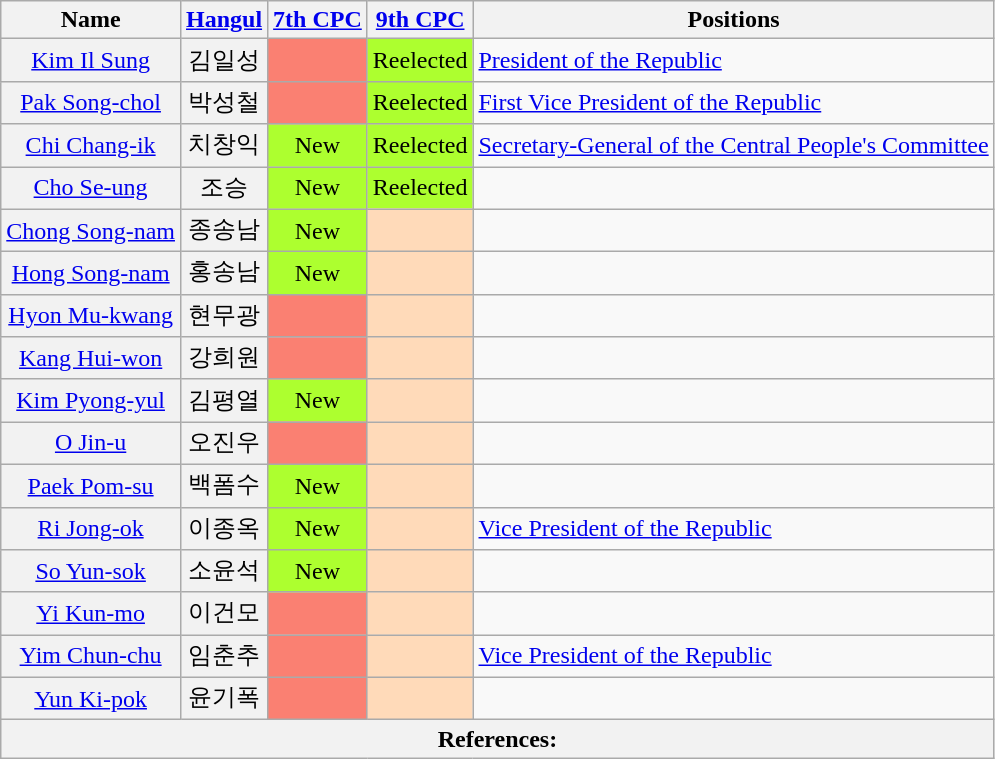<table class="wikitable sortable">
<tr>
<th>Name</th>
<th class="unsortable"><a href='#'>Hangul</a></th>
<th><a href='#'>7th CPC</a></th>
<th><a href='#'>9th CPC</a></th>
<th>Positions</th>
</tr>
<tr>
<th align="center" scope="row" style="font-weight:normal;"><a href='#'>Kim Il Sung</a></th>
<th align="center" scope="row" style="font-weight:normal;">김일성</th>
<td style="background: Salmon" align="center"></td>
<td align="center" style="background: GreenYellow">Reelected</td>
<td><a href='#'>President of the Republic</a></td>
</tr>
<tr>
<th align="center" scope="row" style="font-weight:normal;"><a href='#'>Pak Song-chol</a></th>
<th align="center" scope="row" style="font-weight:normal;">박성철</th>
<td style="background: Salmon" align="center"></td>
<td align="center" style="background: GreenYellow">Reelected</td>
<td><a href='#'>First Vice President of the Republic</a></td>
</tr>
<tr>
<th align="center" scope="row" style="font-weight:normal;"><a href='#'>Chi Chang-ik</a></th>
<th align="center" scope="row" style="font-weight:normal;">치창익</th>
<td align="center" style="background: GreenYellow">New</td>
<td align="center" style="background: GreenYellow">Reelected</td>
<td><a href='#'>Secretary-General of the Central People's Committee</a></td>
</tr>
<tr>
<th align="center" scope="row" style="font-weight:normal;"><a href='#'>Cho Se-ung</a></th>
<th align="center" scope="row" style="font-weight:normal;">조승</th>
<td align="center" style="background: GreenYellow">New</td>
<td align="center" style="background: GreenYellow">Reelected</td>
<td></td>
</tr>
<tr>
<th align="center" scope="row" style="font-weight:normal;"><a href='#'>Chong Song-nam</a></th>
<th align="center" scope="row" style="font-weight:normal;">종송남</th>
<td align="center" style="background: GreenYellow">New</td>
<td style="background: PeachPuff" align="center"></td>
<td></td>
</tr>
<tr>
<th align="center" scope="row" style="font-weight:normal;"><a href='#'>Hong Song-nam</a></th>
<th align="center" scope="row" style="font-weight:normal;">홍송남</th>
<td align="center" style="background: GreenYellow">New</td>
<td style="background: PeachPuff" align="center"></td>
<td></td>
</tr>
<tr>
<th align="center" scope="row" style="font-weight:normal;"><a href='#'>Hyon Mu-kwang</a></th>
<th align="center" scope="row" style="font-weight:normal;">현무광</th>
<td style="background: Salmon" align="center"></td>
<td style="background: PeachPuff" align="center"></td>
<td></td>
</tr>
<tr>
<th align="center" scope="row" style="font-weight:normal;"><a href='#'>Kang Hui-won</a></th>
<th align="center" scope="row" style="font-weight:normal;">강희원</th>
<td style="background: Salmon" align="center"></td>
<td style="background: PeachPuff" align="center"></td>
<td></td>
</tr>
<tr>
<th align="center" scope="row" style="font-weight:normal;"><a href='#'>Kim Pyong-yul</a></th>
<th align="center" scope="row" style="font-weight:normal;">김평열</th>
<td align="center" style="background: GreenYellow">New</td>
<td style="background: PeachPuff" align="center"></td>
<td></td>
</tr>
<tr>
<th align="center" scope="row" style="font-weight:normal;"><a href='#'>O Jin-u</a></th>
<th align="center" scope="row" style="font-weight:normal;">오진우</th>
<td style="background: Salmon" align="center"></td>
<td style="background: PeachPuff" align="center"></td>
<td></td>
</tr>
<tr>
<th align="center" scope="row" style="font-weight:normal;"><a href='#'>Paek Pom-su</a></th>
<th align="center" scope="row" style="font-weight:normal;">백폼수</th>
<td align="center" style="background: GreenYellow">New</td>
<td style="background: PeachPuff" align="center"></td>
<td></td>
</tr>
<tr>
<th align="center" scope="row" style="font-weight:normal;"><a href='#'>Ri Jong-ok</a></th>
<th align="center" scope="row" style="font-weight:normal;">이종옥</th>
<td align="center" style="background: GreenYellow">New</td>
<td style="background: PeachPuff" align="center"></td>
<td><a href='#'>Vice President of the Republic</a></td>
</tr>
<tr>
<th align="center" scope="row" style="font-weight:normal;"><a href='#'>So Yun-sok</a></th>
<th align="center" scope="row" style="font-weight:normal;">소윤석</th>
<td align="center" style="background: GreenYellow">New</td>
<td style="background: PeachPuff" align="center"></td>
<td></td>
</tr>
<tr>
<th align="center" scope="row" style="font-weight:normal;"><a href='#'>Yi Kun-mo</a></th>
<th align="center" scope="row" style="font-weight:normal;">이건모</th>
<td style="background: Salmon" align="center"></td>
<td style="background: PeachPuff" align="center"></td>
<td></td>
</tr>
<tr>
<th align="center" scope="row" style="font-weight:normal;"><a href='#'>Yim Chun-chu</a></th>
<th align="center" scope="row" style="font-weight:normal;">임춘추</th>
<td style="background: Salmon" align="center"></td>
<td style="background: PeachPuff" align="center"></td>
<td><a href='#'>Vice President of the Republic</a></td>
</tr>
<tr>
<th align="center" scope="row" style="font-weight:normal;"><a href='#'>Yun Ki-pok</a></th>
<th align="center" scope="row" style="font-weight:normal;">윤기폭</th>
<td style="background: Salmon" align="center"></td>
<td style="background: PeachPuff" align="center"></td>
<td></td>
</tr>
<tr>
<th colspan="8" unsortable><strong>References:</strong><br></th>
</tr>
</table>
